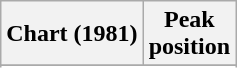<table class="wikitable sortable plainrowheaders">
<tr>
<th>Chart (1981)</th>
<th>Peak<br>position</th>
</tr>
<tr>
</tr>
<tr>
</tr>
<tr>
</tr>
<tr>
</tr>
<tr>
</tr>
<tr>
</tr>
<tr>
</tr>
<tr>
</tr>
</table>
